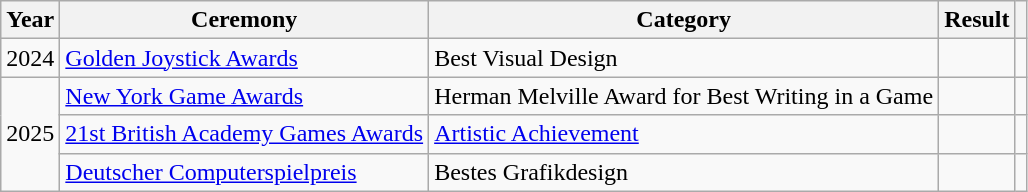<table class="wikitable plainrowheaders sortable" width="auto">
<tr>
<th scope="col">Year</th>
<th scope="col">Ceremony</th>
<th scope="col">Category</th>
<th scope="col">Result</th>
<th scope="col" class="unsortable"></th>
</tr>
<tr>
<td style="text-align:center;">2024</td>
<td><a href='#'>Golden Joystick Awards</a></td>
<td>Best Visual Design</td>
<td></td>
<td style="text-align:center;"></td>
</tr>
<tr>
<td rowspan="3" style="text-align:center;">2025</td>
<td><a href='#'>New York Game Awards</a></td>
<td>Herman Melville Award for Best Writing in a Game</td>
<td></td>
<td style="text-align:center;"></td>
</tr>
<tr>
<td><a href='#'>21st British Academy Games Awards</a></td>
<td><a href='#'>Artistic Achievement</a></td>
<td></td>
<td></td>
</tr>
<tr>
<td><a href='#'>Deutscher Computerspielpreis</a></td>
<td>Bestes Grafikdesign</td>
<td></td>
<td></td>
</tr>
</table>
